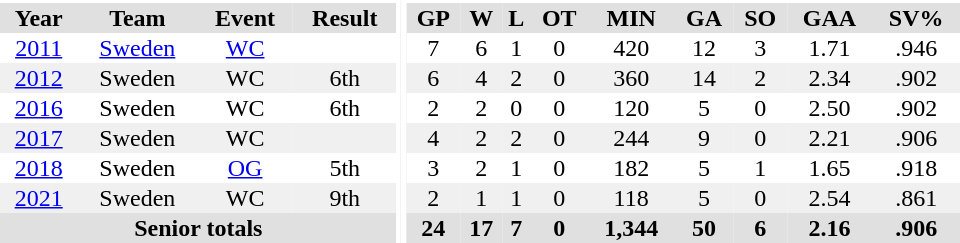<table border="0" cellpadding="1" cellspacing="0" style="text-align:center; width:40em">
<tr ALIGN="center" bgcolor="#e0e0e0">
<th colspan="4" style="background:#fff;"></th>
<th rowspan="99" style="background:#fff;"></th>
</tr>
<tr style="background:#e0e0e0; text-align:center;">
<th>Year</th>
<th>Team</th>
<th>Event</th>
<th>Result</th>
<th rowspan="99" style="background:#fff;"></th>
<th>GP</th>
<th>W</th>
<th>L</th>
<th>OT</th>
<th>MIN</th>
<th>GA</th>
<th>SO</th>
<th>GAA</th>
<th>SV%</th>
</tr>
<tr>
<td><a href='#'>2011</a></td>
<td><a href='#'>Sweden</a></td>
<td><a href='#'>WC</a></td>
<td></td>
<td>7</td>
<td>6</td>
<td>1</td>
<td>0</td>
<td>420</td>
<td>12</td>
<td>3</td>
<td>1.71</td>
<td>.946</td>
</tr>
<tr style="background:#f0f0f0;">
<td><a href='#'>2012</a></td>
<td>Sweden</td>
<td>WC</td>
<td>6th</td>
<td>6</td>
<td>4</td>
<td>2</td>
<td>0</td>
<td>360</td>
<td>14</td>
<td>2</td>
<td>2.34</td>
<td>.902</td>
</tr>
<tr>
<td><a href='#'>2016</a></td>
<td>Sweden</td>
<td>WC</td>
<td>6th</td>
<td>2</td>
<td>2</td>
<td>0</td>
<td>0</td>
<td>120</td>
<td>5</td>
<td>0</td>
<td>2.50</td>
<td>.902</td>
</tr>
<tr style="background:#f0f0f0;">
<td><a href='#'>2017</a></td>
<td>Sweden</td>
<td>WC</td>
<td></td>
<td>4</td>
<td>2</td>
<td>2</td>
<td>0</td>
<td>244</td>
<td>9</td>
<td>0</td>
<td>2.21</td>
<td>.906</td>
</tr>
<tr>
<td><a href='#'>2018</a></td>
<td>Sweden</td>
<td><a href='#'>OG</a></td>
<td>5th</td>
<td>3</td>
<td>2</td>
<td>1</td>
<td>0</td>
<td>182</td>
<td>5</td>
<td>1</td>
<td>1.65</td>
<td>.918</td>
</tr>
<tr style="background:#f0f0f0;">
<td><a href='#'>2021</a></td>
<td>Sweden</td>
<td>WC</td>
<td>9th</td>
<td>2</td>
<td>1</td>
<td>1</td>
<td>0</td>
<td>118</td>
<td>5</td>
<td>0</td>
<td>2.54</td>
<td>.861</td>
</tr>
<tr style="background:#e0e0e0;">
<th colspan=4>Senior totals</th>
<th>24</th>
<th>17</th>
<th>7</th>
<th>0</th>
<th>1,344</th>
<th>50</th>
<th>6</th>
<th>2.16</th>
<th>.906</th>
</tr>
</table>
